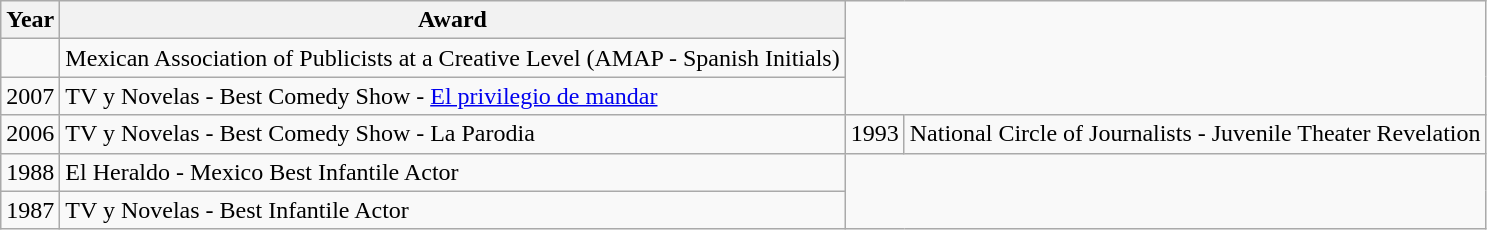<table class="wikitable">
<tr>
<th>Year</th>
<th>Award</th>
</tr>
<tr>
<td></td>
<td>Mexican Association of Publicists at a Creative Level (AMAP - Spanish Initials)</td>
</tr>
<tr>
<td>2007</td>
<td>TV y Novelas - Best Comedy Show - <a href='#'>El privilegio de mandar</a></td>
</tr>
<tr>
<td>2006</td>
<td>TV y Novelas - Best Comedy Show - La Parodia</td>
<td>1993</td>
<td>National Circle of Journalists - Juvenile Theater Revelation</td>
</tr>
<tr>
<td>1988</td>
<td>El Heraldo - Mexico Best Infantile Actor</td>
</tr>
<tr>
<td>1987</td>
<td>TV y Novelas - Best Infantile Actor</td>
</tr>
</table>
